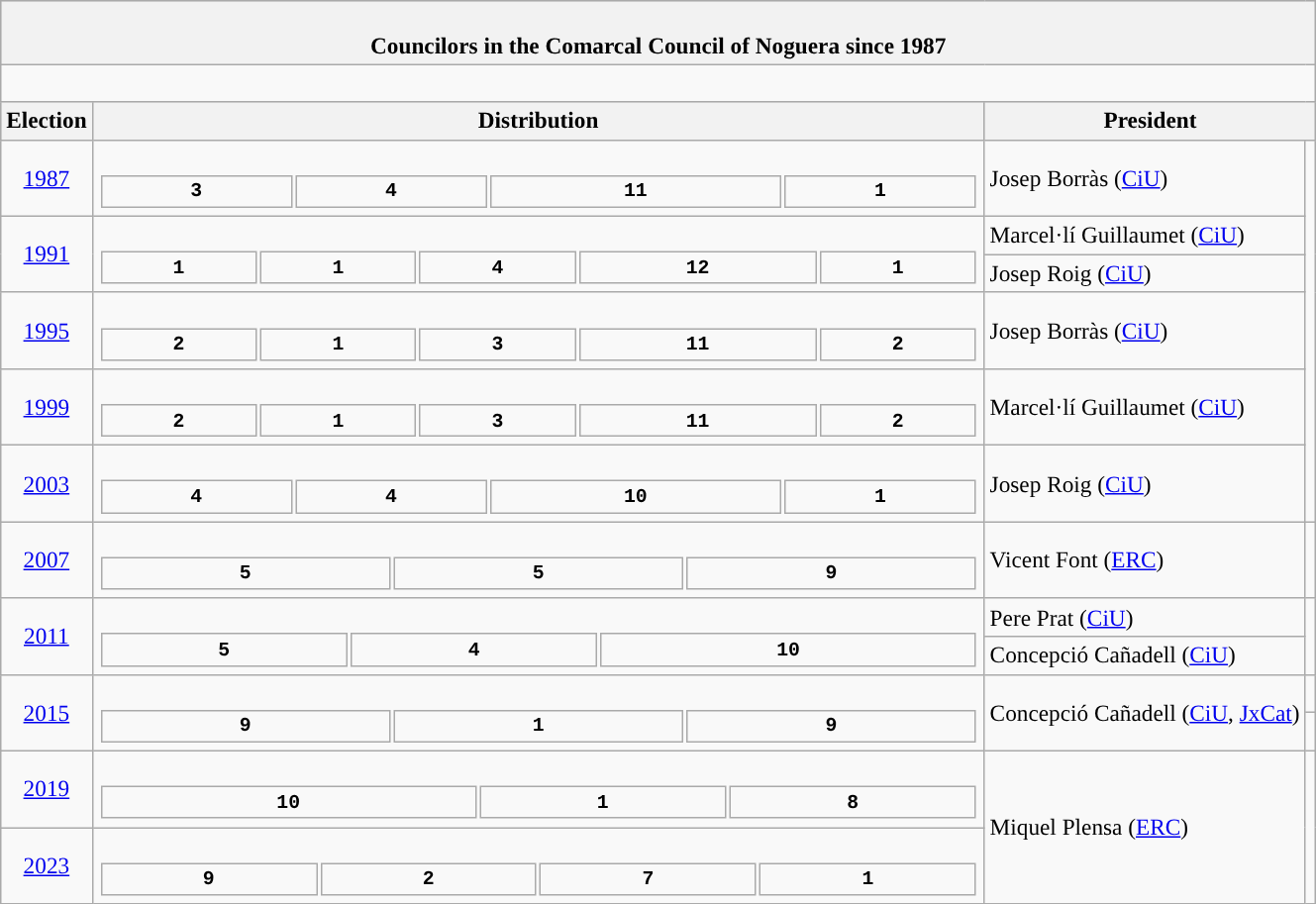<table class="wikitable" style="font-size:97%;">
<tr bgcolor="#CCCCCC">
<th colspan="4"><br>Councilors in the Comarcal Council of Noguera since 1987</th>
</tr>
<tr>
<td colspan="4"><br>










</td>
</tr>
<tr bgcolor="#CCCCCC">
<th>Election</th>
<th>Distribution</th>
<th colspan="2">President</th>
</tr>
<tr>
<td align=center><a href='#'>1987</a></td>
<td><br><table style="width:45em; font-size:85%; text-align:center; font-family:Courier New;">
<tr style="font-weight:bold">
<td style="background:">3</td>
<td style="background:">4</td>
<td style="background:">11</td>
<td style="background:">1</td>
</tr>
</table>
</td>
<td>Josep Borràs (<a href='#'>CiU</a>)</td>
<td rowspan="6" style="background:"></td>
</tr>
<tr>
<td rowspan="2" align=center><a href='#'>1991</a></td>
<td rowspan="2"><br><table style="width:45em; font-size:85%; text-align:center; font-family:Courier New;">
<tr style="font-weight:bold">
<td style="background:">1</td>
<td style="background:">1</td>
<td style="background:">4</td>
<td style="background:">12</td>
<td style="background:">1</td>
</tr>
</table>
</td>
<td>Marcel·lí Guillaumet (<a href='#'>CiU</a>) </td>
</tr>
<tr>
<td>Josep Roig (<a href='#'>CiU</a>) </td>
</tr>
<tr>
<td align=center><a href='#'>1995</a></td>
<td><br><table style="width:45em; font-size:85%; text-align:center; font-family:Courier New;">
<tr style="font-weight:bold">
<td style="background:">2</td>
<td style="background:">1</td>
<td style="background:">3</td>
<td style="background:">11</td>
<td style="background:">2</td>
</tr>
</table>
</td>
<td>Josep Borràs (<a href='#'>CiU</a>)</td>
</tr>
<tr>
<td align=center><a href='#'>1999</a></td>
<td><br><table style="width:45em; font-size:85%; text-align:center; font-family:Courier New;">
<tr style="font-weight:bold">
<td style="background:">2</td>
<td style="background:">1</td>
<td style="background:">3</td>
<td style="background:">11</td>
<td style="background:">2</td>
</tr>
</table>
</td>
<td>Marcel·lí Guillaumet (<a href='#'>CiU</a>)</td>
</tr>
<tr>
<td align=center><a href='#'>2003</a></td>
<td><br><table style="width:45em; font-size:85%; text-align:center; font-family:Courier New;">
<tr style="font-weight:bold">
<td style="background:">4</td>
<td style="background:">4</td>
<td style="background:">10</td>
<td style="background:">1</td>
</tr>
</table>
</td>
<td>Josep Roig (<a href='#'>CiU</a>)</td>
</tr>
<tr>
<td align=center><a href='#'>2007</a></td>
<td><br><table style="width:45em; font-size:85%; text-align:center; font-family:Courier New;">
<tr style="font-weight:bold">
<td style="background:">5</td>
<td style="background:">5</td>
<td style="background:">9</td>
</tr>
</table>
</td>
<td>Vicent Font (<a href='#'>ERC</a>)</td>
<td style="background:"></td>
</tr>
<tr>
<td rowspan="2" align=center><a href='#'>2011</a></td>
<td rowspan="2"><br><table style="width:45em; font-size:85%; text-align:center; font-family:Courier New;">
<tr style="font-weight:bold">
<td style="background:">5</td>
<td style="background:">4</td>
<td style="background:">10</td>
</tr>
</table>
</td>
<td>Pere Prat (<a href='#'>CiU</a>) </td>
<td rowspan="2" style="background:"></td>
</tr>
<tr>
<td>Concepció Cañadell (<a href='#'>CiU</a>) </td>
</tr>
<tr>
<td rowspan="2" align=center><a href='#'>2015</a></td>
<td rowspan="2"><br><table style="width:45em; font-size:85%; text-align:center; font-family:Courier New;">
<tr style="font-weight:bold">
<td style="background:">9</td>
<td style="background:">1</td>
<td style="background:">9</td>
</tr>
</table>
</td>
<td rowspan="2">Concepció Cañadell (<a href='#'>CiU</a>, <a href='#'>JxCat</a>)</td>
<td style="background:"></td>
</tr>
<tr>
<td style="background:"></td>
</tr>
<tr>
<td align=center><a href='#'>2019</a></td>
<td><br><table style="width:45em; font-size:85%; text-align:center; font-family:Courier New;">
<tr style="font-weight:bold">
<td style="background:">10</td>
<td style="background:">1</td>
<td style="background:">8</td>
</tr>
</table>
</td>
<td rowspan="2">Miquel Plensa (<a href='#'>ERC</a>)</td>
<td rowspan="2" style="background:"></td>
</tr>
<tr>
<td align=center><a href='#'>2023</a></td>
<td><br><table style="width:45em; font-size:85%; text-align:center; font-family:Courier New;">
<tr style="font-weight:bold">
<td style="background:">9</td>
<td style="background:">2</td>
<td style="background:">7</td>
<td style="background:">1</td>
</tr>
</table>
</td>
</tr>
</table>
